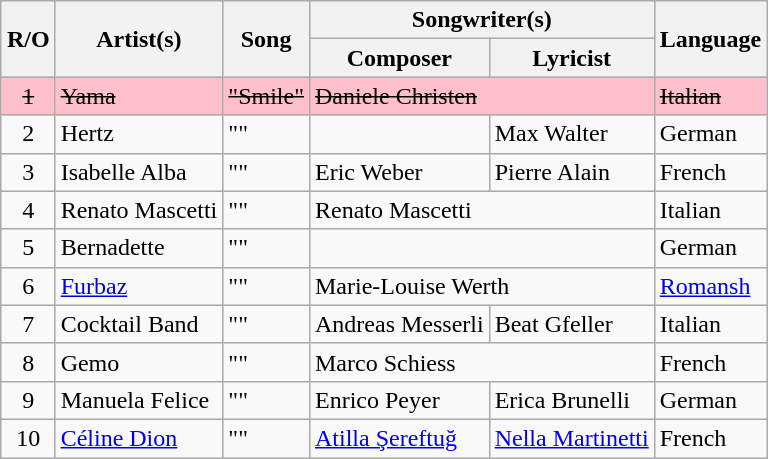<table class="sortable wikitable" style="margin: 1em auto 1em auto; text-align:left">
<tr>
<th rowspan="2">R/O</th>
<th rowspan="2">Artist(s)</th>
<th rowspan="2">Song</th>
<th colspan="2">Songwriter(s)</th>
<th rowspan="2">Language</th>
</tr>
<tr>
<th>Composer</th>
<th>Lyricist</th>
</tr>
<tr style="background:pink;">
<td align="center"><s>1</s></td>
<td><s>Yama</s></td>
<td><s>"Smile"</s></td>
<td colspan="2"><s>Daniele Christen</s></td>
<td><s>Italian</s></td>
</tr>
<tr>
<td align="center">2</td>
<td>Hertz</td>
<td>""</td>
<td></td>
<td>Max Walter</td>
<td>German</td>
</tr>
<tr>
<td align="center">3</td>
<td>Isabelle Alba</td>
<td>""</td>
<td>Eric Weber</td>
<td>Pierre Alain</td>
<td>French</td>
</tr>
<tr>
<td align="center">4</td>
<td>Renato Mascetti</td>
<td>""</td>
<td colspan="2">Renato Mascetti</td>
<td>Italian</td>
</tr>
<tr>
<td align="center">5</td>
<td>Bernadette</td>
<td>""</td>
<td colspan="2"></td>
<td>German</td>
</tr>
<tr>
<td align="center">6</td>
<td><a href='#'>Furbaz</a></td>
<td>""</td>
<td colspan="2">Marie-Louise Werth</td>
<td><a href='#'>Romansh</a></td>
</tr>
<tr>
<td align="center">7</td>
<td>Cocktail Band</td>
<td>""</td>
<td>Andreas Messerli</td>
<td>Beat Gfeller</td>
<td>Italian</td>
</tr>
<tr>
<td align="center">8</td>
<td>Gemo</td>
<td>""</td>
<td colspan="2">Marco Schiess</td>
<td>French</td>
</tr>
<tr>
<td align="center">9</td>
<td>Manuela Felice</td>
<td>""</td>
<td>Enrico Peyer</td>
<td>Erica Brunelli</td>
<td>German</td>
</tr>
<tr>
<td align="center">10</td>
<td><a href='#'>Céline Dion</a></td>
<td>""</td>
<td><a href='#'>Atilla Şereftuğ</a></td>
<td><a href='#'>Nella Martinetti</a></td>
<td>French</td>
</tr>
</table>
